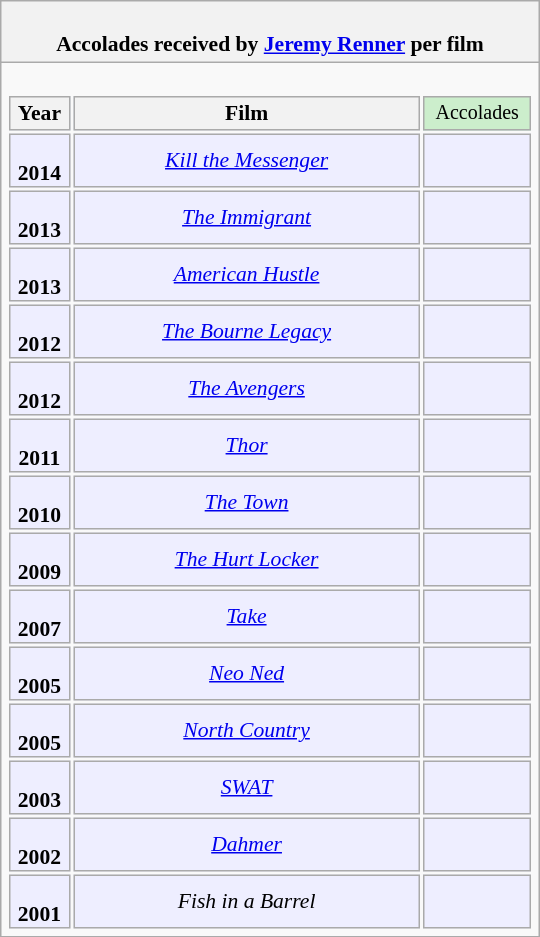<table class="wikitable floatright" style="width: 25em; text-align: center; font-size: 90%; vertical-align: middle;">
<tr>
<th style="vertical-align: top; text-align: center;"><br><strong>Accolades received by <a href='#'>Jeremy Renner</a> per film</strong></th>
</tr>
<tr>
<td colspan=3><br><table width=100%>
<tr bgcolor=#D9E8FF style="text-align:center;">
<th style="vertical-align:middle; padding:2px 5px 2px 5px; text-align:center;" width="1%">Year</th>
<th style="vertical-align:middle; padding:2px 5px 2px 5px; text-align:center;">Film</th>
<td style="vertical-align:middle; padding:2px 5px 2px 5px; background:#cceecc; font-size:10pt; text-align:center;" width="60px">Accolades</td>
</tr>
<tr bgcolor=#eeeeff>
<td style="vertical-align:middle;padding:0 5px 0 5px;font-weight:bold;"><br>2014</td>
<td style="vertical-align:middle;padding:0 5px 0 5px;"><em><a href='#'>Kill the Messenger</a></em></td>
<td></td>
</tr>
<tr bgcolor=#eeeeff>
<td style="vertical-align:middle;padding:0 5px 0 5px;font-weight:bold;"><br>2013</td>
<td style="vertical-align:middle;padding:0 5px 0 5px;"><em><a href='#'>The Immigrant</a></em></td>
<td></td>
</tr>
<tr bgcolor=#eeeeff>
<td style="vertical-align:middle;padding:0 5px 0 5px;font-weight:bold;"><br>2013</td>
<td style="vertical-align:middle;padding:0 5px 0 5px;"><em><a href='#'>American Hustle</a></em></td>
<td></td>
</tr>
<tr bgcolor=#eeeeff>
<td style="vertical-align:middle;padding:0 5px 0 5px;font-weight:bold;"><br>2012</td>
<td style="vertical-align:middle;padding:0 5px 0 5px;"><em><a href='#'>The Bourne Legacy</a></em></td>
<td></td>
</tr>
<tr bgcolor=#eeeeff>
<td style="vertical-align:middle;padding:0 5px 0 5px;font-weight:bold;"><br>2012</td>
<td style="vertical-align:middle;padding:0 5px 0 5px;"><em><a href='#'>The Avengers</a></em></td>
<td></td>
</tr>
<tr bgcolor=#eeeeff>
<td style="vertical-align:middle;padding:0 5px 0 5px;font-weight:bold;"><br>2011</td>
<td style="vertical-align:middle;padding:0 5px 0 5px;"><em><a href='#'>Thor</a></em></td>
<td></td>
</tr>
<tr bgcolor=#eeeeff>
<td style="vertical-align:middle;padding:0 5px 0 5px;font-weight:bold;"><br>2010</td>
<td style="vertical-align:middle;padding:0 5px 0 5px;"><em><a href='#'>The Town</a></em></td>
<td></td>
</tr>
<tr bgcolor=#eeeeff>
<td style="vertical-align:middle;padding:0 5px 0 5px;font-weight:bold;"><br>2009</td>
<td style="vertical-align:middle;padding:0 5px 0 5px;"><em><a href='#'>The Hurt Locker</a></em></td>
<td></td>
</tr>
<tr bgcolor=#eeeeff>
<td style="vertical-align:middle;padding:0 5px 0 5px;font-weight:bold;"><br>2007</td>
<td style="vertical-align:middle;padding:0 5px 0 5px;"><em><a href='#'>Take</a></em></td>
<td></td>
</tr>
<tr bgcolor=#eeeeff>
<td style="vertical-align:middle;padding:0 5px 0 5px;font-weight:bold;"><br>2005</td>
<td style="vertical-align:middle;padding:0 5px 0 5px;"><em><a href='#'>Neo Ned</a></em></td>
<td></td>
</tr>
<tr bgcolor=#eeeeff>
<td style="vertical-align:middle;padding:0 5px 0 5px;font-weight:bold;"><br>2005</td>
<td style="vertical-align:middle;padding:0 5px 0 5px;"><em><a href='#'>North Country</a></em></td>
<td></td>
</tr>
<tr bgcolor=#eeeeff>
<td style="vertical-align:middle;padding:0 5px 0 5px;font-weight:bold;"><br>2003</td>
<td style="vertical-align:middle;padding:0 5px 0 5px;"><em><a href='#'>SWAT</a></em></td>
<td></td>
</tr>
<tr bgcolor=#eeeeff>
<td style="vertical-align:middle;padding:0 5px 0 5px;font-weight:bold;"><br>2002</td>
<td style="vertical-align:middle;padding:0 5px 0 5px;"><em><a href='#'>Dahmer</a></em></td>
<td></td>
</tr>
<tr bgcolor=#eeeeff>
<td style="vertical-align:middle;padding:0 5px 0 5px;font-weight:bold;"><br>2001</td>
<td style="vertical-align:middle;padding:0 5px 0 5px;"><em>Fish in a Barrel</em></td>
<td></td>
</tr>
</table>
</td>
</tr>
</table>
